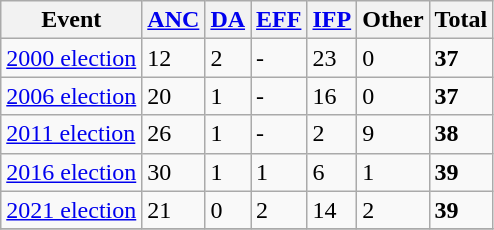<table class="wikitable">
<tr>
<th>Event</th>
<th><a href='#'>ANC</a></th>
<th><a href='#'>DA</a></th>
<th><a href='#'>EFF</a></th>
<th><a href='#'>IFP</a></th>
<th>Other</th>
<th>Total</th>
</tr>
<tr>
<td><a href='#'>2000 election</a></td>
<td>12</td>
<td>2</td>
<td>-</td>
<td>23</td>
<td>0</td>
<td><strong>37</strong></td>
</tr>
<tr>
<td><a href='#'>2006 election</a></td>
<td>20</td>
<td>1</td>
<td>-</td>
<td>16</td>
<td>0</td>
<td><strong>37</strong></td>
</tr>
<tr>
<td><a href='#'>2011 election</a></td>
<td>26</td>
<td>1</td>
<td>-</td>
<td>2</td>
<td>9</td>
<td><strong>38</strong></td>
</tr>
<tr>
<td><a href='#'>2016 election</a></td>
<td>30</td>
<td>1</td>
<td>1</td>
<td>6</td>
<td>1</td>
<td><strong>39</strong></td>
</tr>
<tr>
<td><a href='#'>2021 election</a></td>
<td>21</td>
<td>0</td>
<td>2</td>
<td>14</td>
<td>2</td>
<td><strong>39</strong></td>
</tr>
<tr>
</tr>
</table>
